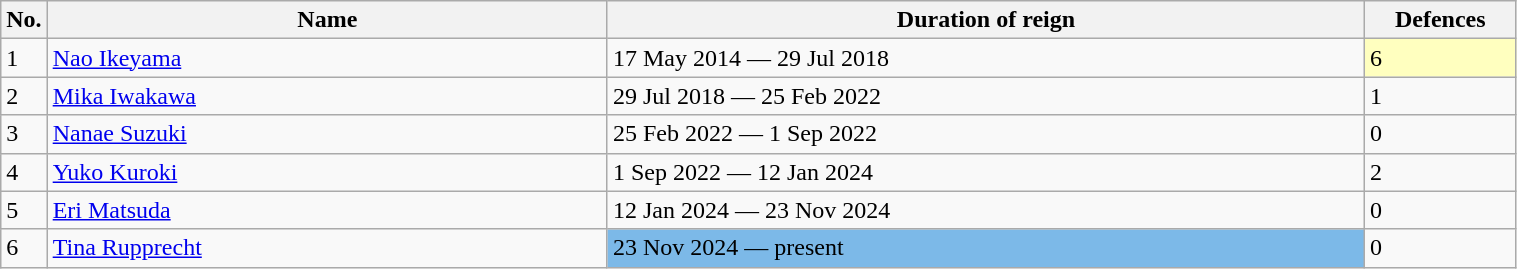<table class="wikitable" width=80%>
<tr>
<th width=3%>No.</th>
<th width=37%>Name</th>
<th width=50%>Duration of reign</th>
<th width=10%>Defences</th>
</tr>
<tr>
<td>1</td>
<td align=left> <a href='#'>Nao Ikeyama</a></td>
<td>17 May 2014 — 29 Jul 2018</td>
<td style="background:#ffffbf;" width=5px>6</td>
</tr>
<tr>
<td>2</td>
<td align=left> <a href='#'>Mika Iwakawa</a></td>
<td>29 Jul 2018 — 25 Feb 2022</td>
<td>1</td>
</tr>
<tr>
<td>3</td>
<td align=left> <a href='#'>Nanae Suzuki</a></td>
<td>25 Feb 2022 — 1 Sep 2022</td>
<td>0</td>
</tr>
<tr>
<td>4</td>
<td align=left> <a href='#'>Yuko Kuroki</a></td>
<td>1 Sep 2022 — 12 Jan 2024</td>
<td>2</td>
</tr>
<tr>
<td>5</td>
<td align=left> <a href='#'>Eri Matsuda</a></td>
<td>12 Jan 2024 — 23 Nov 2024</td>
<td>0</td>
</tr>
<tr>
<td>6</td>
<td align=left> <a href='#'>Tina Rupprecht</a></td>
<td style="background:#7CB9E8;" width=5px>23 Nov 2024 — present</td>
<td>0</td>
</tr>
</table>
